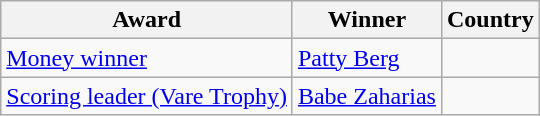<table class="wikitable">
<tr>
<th>Award</th>
<th>Winner</th>
<th>Country</th>
</tr>
<tr>
<td><a href='#'>Money winner</a></td>
<td><a href='#'>Patty Berg</a></td>
<td></td>
</tr>
<tr>
<td><a href='#'>Scoring leader (Vare Trophy)</a></td>
<td><a href='#'>Babe Zaharias</a></td>
<td></td>
</tr>
</table>
